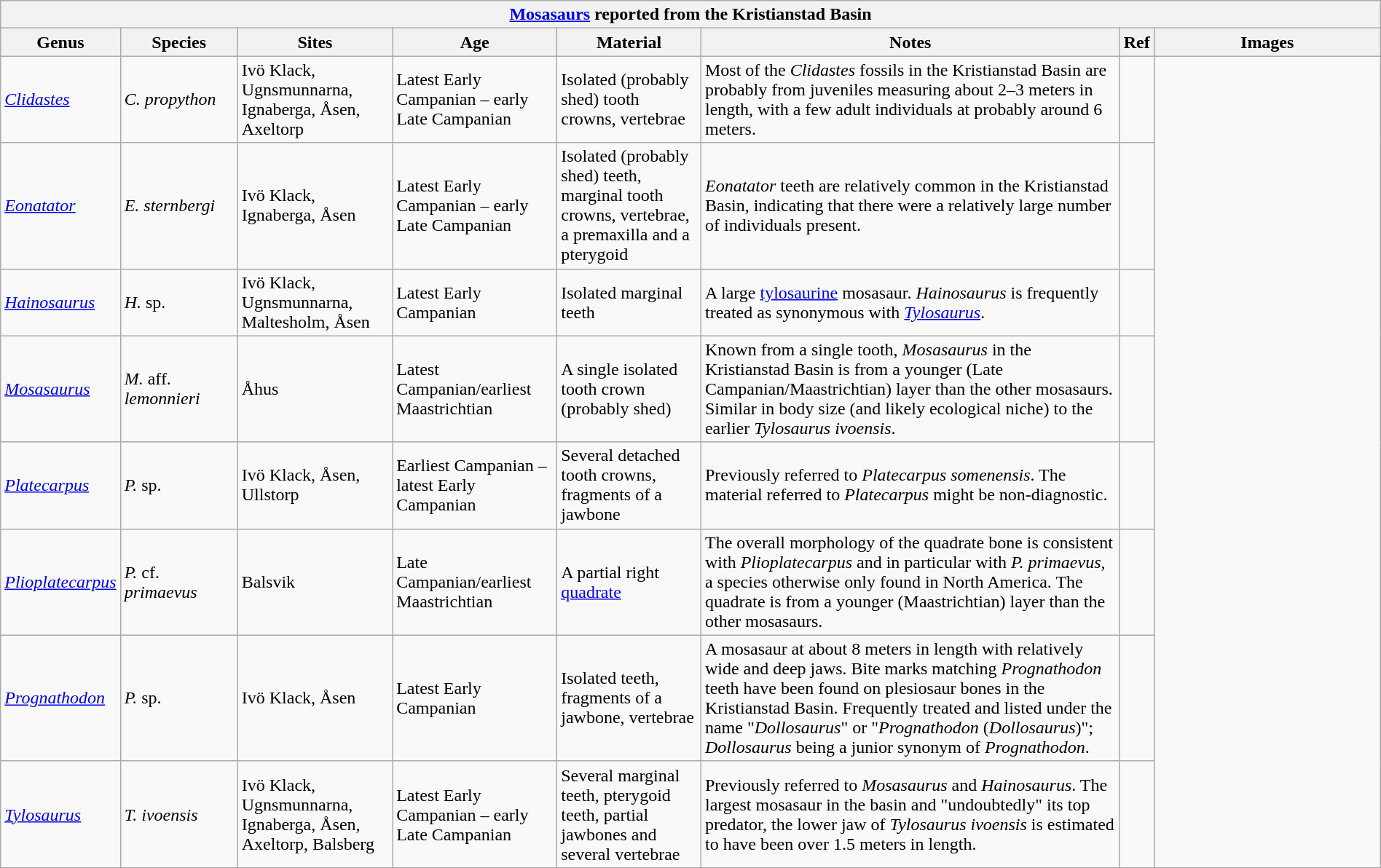<table class="wikitable sortable mw-collapsible" style="width:100%">
<tr>
<th colspan="8" style="text-align:center;"><strong><a href='#'>Mosasaurs</a> reported from the Kristianstad Basin</strong></th>
</tr>
<tr>
<th>Genus</th>
<th width="100px">Species</th>
<th>Sites</th>
<th>Age</th>
<th>Material</th>
<th>Notes</th>
<th>Ref</th>
<th width="200px">Images</th>
</tr>
<tr>
<td><em><a href='#'>Clidastes</a></em></td>
<td><em>C. propython</em></td>
<td>Ivö Klack, Ugnsmunnarna, Ignaberga, Åsen, Axeltorp</td>
<td>Latest Early Campanian – early Late Campanian</td>
<td>Isolated (probably shed) tooth crowns, vertebrae</td>
<td>Most of the <em>Clidastes</em> fossils in the Kristianstad Basin are probably from juveniles measuring about 2–3 meters in length, with a few adult individuals at probably around 6 meters.</td>
<td></td>
<td rowspan="8"><br>




</td>
</tr>
<tr>
<td><em><a href='#'>Eonatator</a></em></td>
<td><em>E. sternbergi</em></td>
<td>Ivö Klack, Ignaberga, Åsen</td>
<td>Latest Early Campanian – early Late Campanian</td>
<td>Isolated (probably shed) teeth, marginal tooth crowns, vertebrae, a premaxilla and a pterygoid</td>
<td><em>Eonatator</em> teeth are relatively common in the Kristianstad Basin, indicating that there were a relatively large number of individuals present.</td>
<td></td>
</tr>
<tr>
<td><em><a href='#'>Hainosaurus</a></em></td>
<td><em>H.</em> sp.</td>
<td>Ivö Klack, Ugnsmunnarna, Maltesholm, Åsen</td>
<td>Latest Early Campanian</td>
<td>Isolated marginal teeth</td>
<td>A large <a href='#'>tylosaurine</a> mosasaur. <em>Hainosaurus</em> is frequently treated as synonymous with <em><a href='#'>Tylosaurus</a></em>.</td>
<td></td>
</tr>
<tr>
<td><em><a href='#'>Mosasaurus</a></em></td>
<td><em>M.</em> aff. <em>lemonnieri</em></td>
<td>Åhus</td>
<td>Latest Campanian/earliest Maastrichtian</td>
<td>A single isolated tooth crown (probably shed)</td>
<td>Known from a single tooth, <em>Mosasaurus</em> in the Kristianstad Basin is from a younger (Late Campanian/Maastrichtian) layer than the other mosasaurs. Similar in body size (and likely ecological niche) to the earlier <em>Tylosaurus ivoensis</em>.</td>
<td></td>
</tr>
<tr>
<td><em><a href='#'>Platecarpus</a></em></td>
<td><em>P.</em> sp.</td>
<td>Ivö Klack, Åsen, Ullstorp</td>
<td>Earliest Campanian – latest Early Campanian</td>
<td>Several detached tooth crowns, fragments of a jawbone</td>
<td>Previously referred to <em>Platecarpus somenensis</em>. The material referred to <em>Platecarpus</em> might be non-diagnostic.</td>
<td></td>
</tr>
<tr>
<td><em><a href='#'>Plioplatecarpus</a></em></td>
<td><em>P.</em> cf. <em>primaevus</em></td>
<td>Balsvik</td>
<td>Late Campanian/earliest Maastrichtian</td>
<td>A partial right <a href='#'>quadrate</a></td>
<td>The overall morphology of the quadrate bone is consistent with <em>Plioplatecarpus</em> and in particular with <em>P. primaevus</em>, a species otherwise only found in North America. The quadrate is from a younger (Maastrichtian) layer than the other mosasaurs.</td>
<td></td>
</tr>
<tr>
<td><em><a href='#'>Prognathodon</a></em></td>
<td><em>P.</em> sp.</td>
<td>Ivö Klack, Åsen</td>
<td>Latest Early Campanian</td>
<td>Isolated teeth, fragments of a jawbone, vertebrae</td>
<td>A mosasaur at about 8 meters in length with relatively wide and deep jaws. Bite marks matching <em>Prognathodon</em> teeth have been found on plesiosaur bones in the Kristianstad Basin. Frequently treated and listed under the name "<em>Dollosaurus</em>" or "<em>Prognathodon</em> (<em>Dollosaurus</em>)"; <em>Dollosaurus</em> being a junior synonym of <em>Prognathodon</em>.</td>
<td></td>
</tr>
<tr>
<td><em><a href='#'>Tylosaurus</a></em></td>
<td><em>T. ivoensis</em></td>
<td>Ivö Klack, Ugnsmunnarna, Ignaberga, Åsen, Axeltorp, Balsberg</td>
<td>Latest Early Campanian – early Late Campanian</td>
<td>Several marginal teeth, pterygoid teeth, partial jawbones and several vertebrae</td>
<td>Previously referred to <em>Mosasaurus</em> and <em>Hainosaurus</em>. The largest mosasaur in the basin and "undoubtedly" its top predator, the lower jaw of <em>Tylosaurus ivoensis</em> is estimated to have been over 1.5 meters in length.</td>
<td></td>
</tr>
</table>
